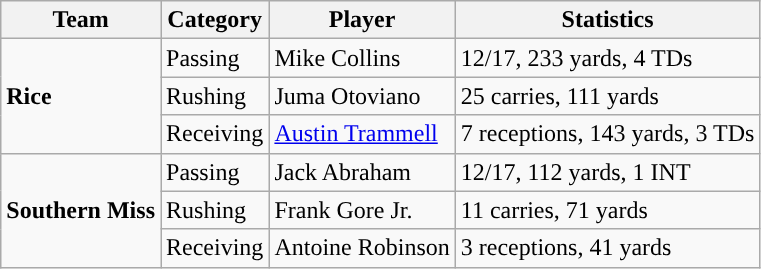<table class="wikitable" style="float: left;">
<tr>
<th>Team</th>
<th>Category</th>
<th>Player</th>
<th>Statistics</th>
</tr>
<tr>
<td rowspan=3><strong>Rice</strong></td>
<td>Passing</td>
<td>Mike Collins</td>
<td>12/17, 233 yards, 4 TDs</td>
</tr>
<tr>
<td>Rushing</td>
<td>Juma Otoviano</td>
<td>25 carries, 111 yards</td>
</tr>
<tr>
<td>Receiving</td>
<td><a href='#'>Austin Trammell</a></td>
<td>7 receptions, 143 yards, 3 TDs</td>
</tr>
<tr>
<td rowspan=3><strong>Southern Miss</strong></td>
<td>Passing</td>
<td>Jack Abraham</td>
<td>12/17, 112 yards, 1 INT</td>
</tr>
<tr>
<td>Rushing</td>
<td>Frank Gore Jr.</td>
<td>11 carries, 71 yards</td>
</tr>
<tr>
<td>Receiving</td>
<td>Antoine Robinson</td>
<td>3 receptions, 41 yards</td>
</tr>
</table>
